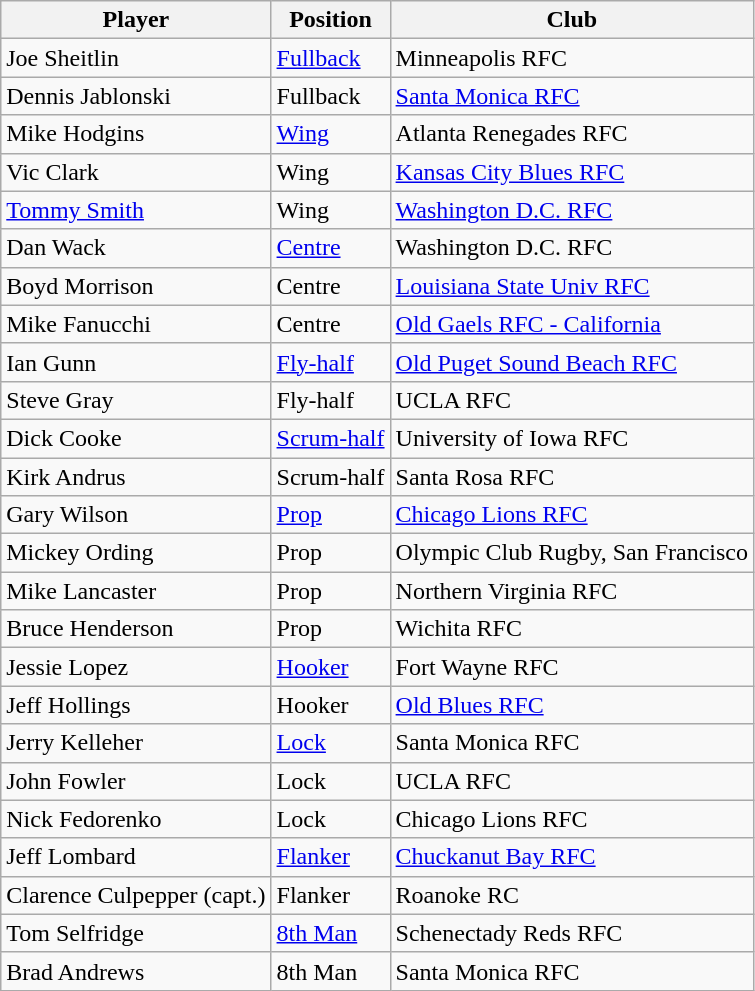<table class="wikitable sortable">
<tr>
<th>Player</th>
<th>Position</th>
<th>Club</th>
</tr>
<tr>
<td>Joe Sheitlin</td>
<td><a href='#'>Fullback</a></td>
<td>Minneapolis RFC </td>
</tr>
<tr>
<td>Dennis Jablonski</td>
<td>Fullback</td>
<td><a href='#'>Santa Monica RFC</a></td>
</tr>
<tr>
<td>Mike Hodgins</td>
<td><a href='#'>Wing</a></td>
<td>Atlanta Renegades RFC </td>
</tr>
<tr>
<td>Vic Clark</td>
<td>Wing</td>
<td><a href='#'>Kansas City Blues RFC</a></td>
</tr>
<tr>
<td><a href='#'>Tommy Smith</a></td>
<td>Wing</td>
<td><a href='#'>Washington D.C. RFC</a></td>
</tr>
<tr>
<td>Dan Wack</td>
<td><a href='#'>Centre</a></td>
<td>Washington D.C. RFC</td>
</tr>
<tr>
<td>Boyd Morrison</td>
<td>Centre</td>
<td><a href='#'>Louisiana State Univ RFC</a></td>
</tr>
<tr>
<td Mike Fanucchi (rugby union)>Mike Fanucchi</td>
<td>Centre</td>
<td><a href='#'>Old Gaels RFC - California</a></td>
</tr>
<tr>
<td Ian Gunn (rugby union)>Ian Gunn</td>
<td><a href='#'>Fly-half</a></td>
<td><a href='#'>Old Puget Sound Beach RFC</a></td>
</tr>
<tr>
<td Steve Gray (rugby union)>Steve Gray</td>
<td>Fly-half</td>
<td>UCLA RFC </td>
</tr>
<tr>
<td>Dick Cooke</td>
<td><a href='#'>Scrum-half</a></td>
<td>University of Iowa RFC </td>
</tr>
<tr>
<td>Kirk Andrus</td>
<td>Scrum-half</td>
<td>Santa Rosa RFC</td>
</tr>
<tr>
<td Gary Wilson (rugby union)>Gary Wilson</td>
<td><a href='#'>Prop</a></td>
<td><a href='#'>Chicago Lions RFC</a></td>
</tr>
<tr>
<td>Mickey Ording</td>
<td>Prop</td>
<td>Olympic Club Rugby, San Francisco </td>
</tr>
<tr>
<td>Mike Lancaster</td>
<td>Prop</td>
<td>Northern Virginia RFC </td>
</tr>
<tr>
<td Bruce Henderson (rugby union)>Bruce Henderson</td>
<td>Prop</td>
<td>Wichita RFC</td>
</tr>
<tr>
<td>Jessie Lopez</td>
<td><a href='#'>Hooker</a></td>
<td>Fort Wayne RFC </td>
</tr>
<tr>
<td>Jeff Hollings</td>
<td>Hooker</td>
<td><a href='#'>Old Blues RFC</a></td>
</tr>
<tr>
<td>Jerry Kelleher</td>
<td><a href='#'>Lock</a></td>
<td>Santa Monica RFC</td>
</tr>
<tr>
<td>John Fowler</td>
<td>Lock</td>
<td>UCLA RFC</td>
</tr>
<tr>
<td>Nick Fedorenko</td>
<td>Lock</td>
<td>Chicago Lions RFC</td>
</tr>
<tr>
<td>Jeff Lombard</td>
<td><a href='#'>Flanker</a></td>
<td><a href='#'>Chuckanut Bay RFC</a></td>
</tr>
<tr>
<td>Clarence Culpepper (capt.)</td>
<td>Flanker</td>
<td>Roanoke RC </td>
</tr>
<tr>
<td>Tom Selfridge</td>
<td><a href='#'>8th Man</a></td>
<td>Schenectady Reds RFC</td>
</tr>
<tr>
<td>Brad Andrews</td>
<td>8th Man</td>
<td>Santa Monica RFC</td>
</tr>
</table>
